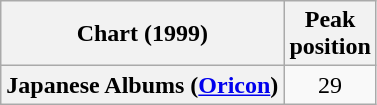<table class="wikitable plainrowheaders" style="text-align:center">
<tr>
<th scope="col">Chart (1999)</th>
<th scope="col">Peak<br> position</th>
</tr>
<tr>
<th scope="row">Japanese Albums (<a href='#'>Oricon</a>)</th>
<td>29</td>
</tr>
</table>
